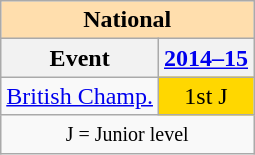<table class="wikitable" style="text-align:center">
<tr>
<th style="background-color: #ffdead; " colspan=2 align=center>National</th>
</tr>
<tr>
<th>Event</th>
<th><a href='#'>2014–15</a></th>
</tr>
<tr>
<td align="left"><a href='#'>British Champ.</a></td>
<td bgcolor=gold>1st J</td>
</tr>
<tr>
<td colspan=2 align=center><small> J = Junior level </small></td>
</tr>
</table>
